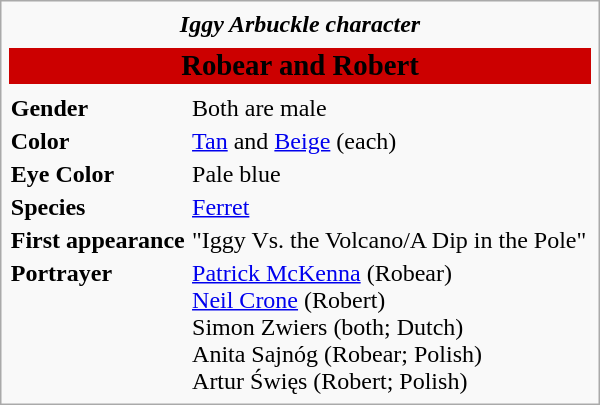<table class="infobox" style="width: 25em;">
<tr>
<td colspan="2" style="text-align:center;"><strong><em>Iggy Arbuckle character</em></strong></td>
</tr>
<tr>
<td colspan="2" style="text-align:center;"></td>
</tr>
<tr>
<th colspan="2" style="font-size: larger; background-color:#c00; color:#000;"><strong>Robear and Robert</strong></th>
</tr>
<tr>
<td colspan="2"></td>
</tr>
<tr>
<td><strong>Gender</strong></td>
<td>Both are male</td>
</tr>
<tr>
<td><strong>Color</strong></td>
<td><a href='#'>Tan</a> and <a href='#'>Beige</a> (each)</td>
</tr>
<tr>
<td><strong>Eye Color</strong></td>
<td>Pale blue</td>
</tr>
<tr>
<td><strong>Species</strong></td>
<td><a href='#'>Ferret</a></td>
</tr>
<tr>
<td><strong>First appearance</strong></td>
<td>"Iggy Vs. the Volcano/A Dip in the Pole"</td>
</tr>
<tr>
<td><strong>Portrayer</strong></td>
<td><a href='#'>Patrick McKenna</a> (Robear)<br><a href='#'>Neil Crone</a> (Robert)<br>Simon Zwiers (both; Dutch)<br>Anita Sajnóg (Robear; Polish)<br>Artur Święs (Robert; Polish)</td>
</tr>
</table>
